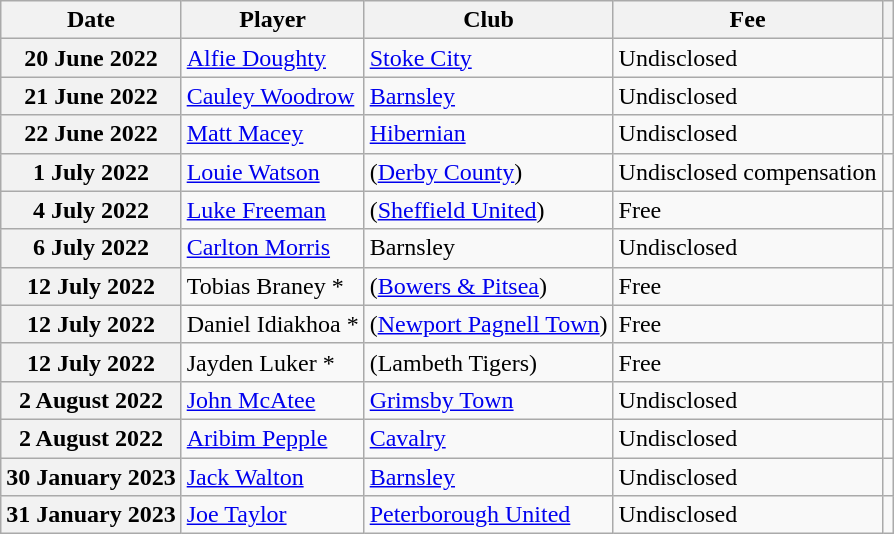<table class="wikitable plainrowheaders">
<tr>
<th scope=col>Date</th>
<th scope=col>Player</th>
<th scope=col>Club</th>
<th scope=col>Fee</th>
<th scope=col class=unsortable></th>
</tr>
<tr>
<th scope=row>20 June 2022</th>
<td><a href='#'>Alfie Doughty</a></td>
<td><a href='#'>Stoke City</a></td>
<td>Undisclosed</td>
<td style="text-align:center;"></td>
</tr>
<tr>
<th scope=row>21 June 2022</th>
<td><a href='#'>Cauley Woodrow</a></td>
<td><a href='#'>Barnsley</a></td>
<td>Undisclosed</td>
<td style="text-align:center;"></td>
</tr>
<tr>
<th scope=row>22 June 2022</th>
<td><a href='#'>Matt Macey</a></td>
<td><a href='#'>Hibernian</a></td>
<td>Undisclosed</td>
<td style="text-align:center;"></td>
</tr>
<tr>
<th scope=row>1 July 2022</th>
<td><a href='#'>Louie Watson</a></td>
<td>(<a href='#'>Derby County</a>)</td>
<td>Undisclosed compensation</td>
<td style="text-align:center;"></td>
</tr>
<tr>
<th scope=row>4 July 2022</th>
<td><a href='#'>Luke Freeman</a></td>
<td>(<a href='#'>Sheffield United</a>)</td>
<td>Free</td>
<td style="text-align:center;"></td>
</tr>
<tr>
<th scope=row>6 July 2022</th>
<td><a href='#'>Carlton Morris</a></td>
<td>Barnsley</td>
<td>Undisclosed</td>
<td style="text-align:center;"></td>
</tr>
<tr>
<th scope=row>12 July 2022</th>
<td>Tobias Braney *</td>
<td>(<a href='#'>Bowers & Pitsea</a>)</td>
<td>Free</td>
<td style="text-align:center;"></td>
</tr>
<tr>
<th scope=row>12 July 2022</th>
<td>Daniel Idiakhoa *</td>
<td>(<a href='#'>Newport Pagnell Town</a>)</td>
<td>Free</td>
<td style="text-align:center;"></td>
</tr>
<tr>
<th scope=row>12 July 2022</th>
<td>Jayden Luker *</td>
<td>(Lambeth Tigers)</td>
<td>Free</td>
<td style="text-align:center;"></td>
</tr>
<tr>
<th scope=row>2 August 2022</th>
<td><a href='#'>John McAtee</a></td>
<td><a href='#'>Grimsby Town</a></td>
<td>Undisclosed</td>
<td style="text-align:center;"></td>
</tr>
<tr>
<th scope=row>2 August 2022</th>
<td><a href='#'>Aribim Pepple</a></td>
<td><a href='#'>Cavalry</a></td>
<td>Undisclosed</td>
<td style="text-align:center;"></td>
</tr>
<tr>
<th scope=row>30 January 2023</th>
<td><a href='#'>Jack Walton</a></td>
<td><a href='#'>Barnsley</a></td>
<td>Undisclosed</td>
<td style="text-align:center;"></td>
</tr>
<tr>
<th scope=row>31 January 2023</th>
<td><a href='#'>Joe Taylor</a></td>
<td><a href='#'>Peterborough United</a></td>
<td>Undisclosed</td>
<td></td>
</tr>
</table>
